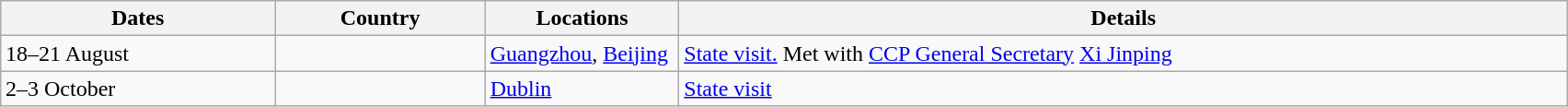<table class="wikitable sortable" style="margin:1em auto 1em auto;">
<tr>
<th style="width: 17%;">Dates</th>
<th style="width: 13%;">Country</th>
<th style="width: 12%;">Locations</th>
<th style="width: 55%;">Details</th>
</tr>
<tr>
<td>18–21 August</td>
<td></td>
<td><a href='#'>Guangzhou</a>, <a href='#'>Beijing</a></td>
<td><a href='#'>State visit.</a> Met with <a href='#'>CCP General Secretary</a> <a href='#'>Xi Jinping</a></td>
</tr>
<tr>
<td>2–3 October</td>
<td></td>
<td><a href='#'>Dublin</a></td>
<td><a href='#'>State visit</a></td>
</tr>
</table>
